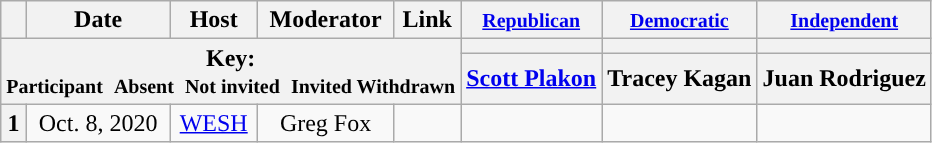<table class="wikitable" style="text-align:center;">
<tr>
<th scope="col"></th>
<th scope="col">Date</th>
<th scope="col">Host</th>
<th scope="col">Moderator</th>
<th scope="col">Link</th>
<th scope="col"><small><a href='#'>Republican</a></small></th>
<th scope="col"><small><a href='#'>Democratic</a></small></th>
<th scope="col"><small><a href='#'>Independent</a></small></th>
</tr>
<tr>
<th colspan="5" rowspan="2">Key:<br> <small>Participant </small>  <small>Absent </small>  <small>Not invited </small>  <small>Invited  Withdrawn</small></th>
<th scope="col" style="background:"></th>
<th scope="col" style="background:"></th>
<th scope="col" style="background:"></th>
</tr>
<tr>
<th scope="col"><a href='#'>Scott Plakon</a></th>
<th scope="col">Tracey Kagan</th>
<th scope="col">Juan Rodriguez</th>
</tr>
<tr>
<th>1</th>
<td style="white-space:nowrap;">Oct. 8, 2020</td>
<td style="white-space:nowrap;"><a href='#'>WESH</a></td>
<td style="white-space:nowrap;">Greg Fox</td>
<td style="white-space:nowrap;"></td>
<td></td>
<td></td>
<td></td>
</tr>
</table>
